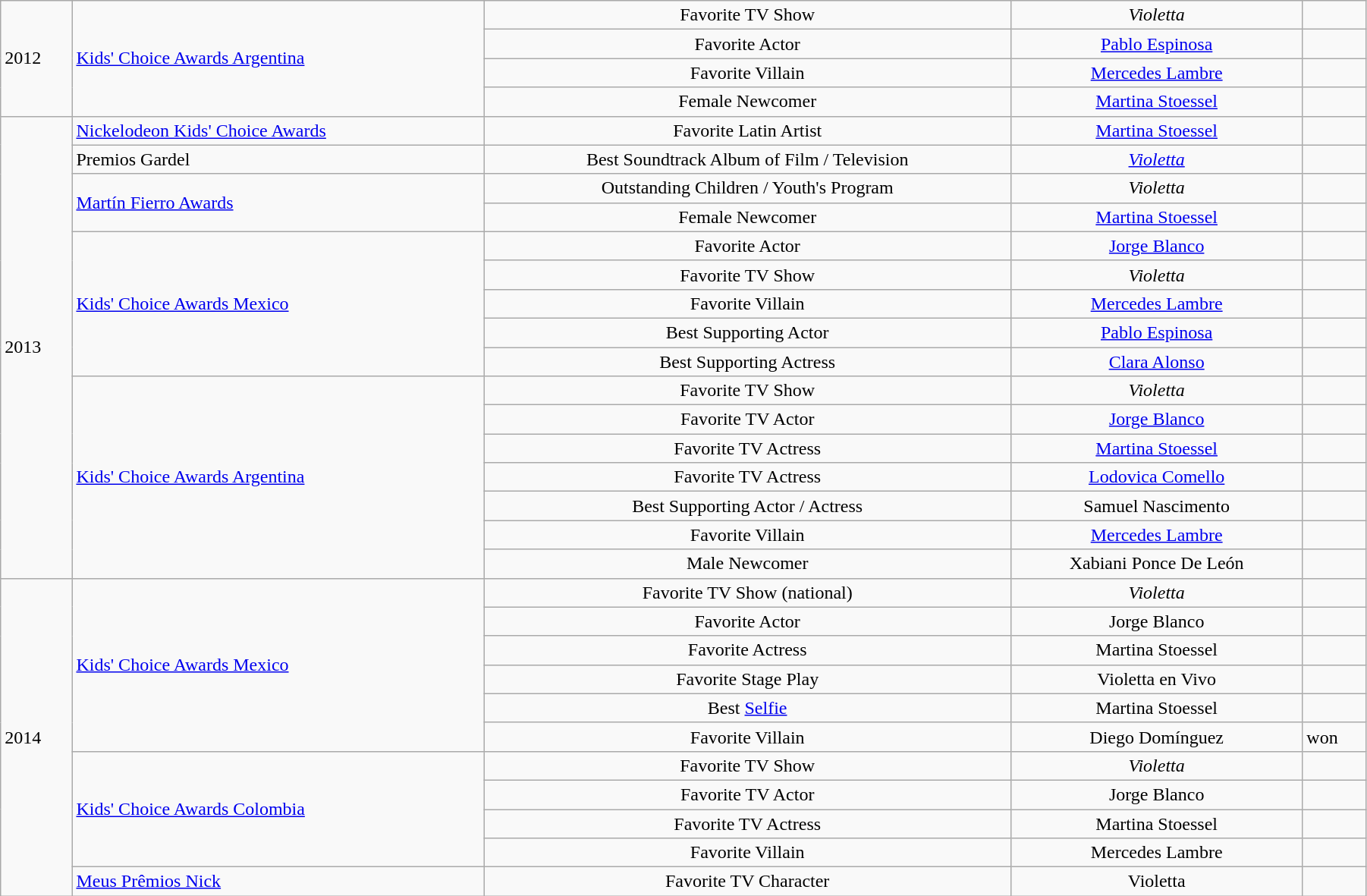<table class="wikitable" width="95%">
<tr>
<td rowspan="4">2012</td>
<td rowspan="4"><a href='#'>Kids' Choice Awards Argentina</a></td>
<td align="center">Favorite TV Show</td>
<td align="center"><em>Violetta</em></td>
<td></td>
</tr>
<tr>
<td align="center">Favorite Actor</td>
<td align="center"><a href='#'>Pablo Espinosa</a></td>
<td></td>
</tr>
<tr>
<td align="center">Favorite Villain</td>
<td align="center"><a href='#'>Mercedes Lambre</a></td>
<td></td>
</tr>
<tr>
<td align="center">Female Newcomer</td>
<td align="center"><a href='#'>Martina Stoessel</a></td>
<td></td>
</tr>
<tr>
<td rowspan="16">2013</td>
<td><a href='#'>Nickelodeon Kids' Choice Awards</a></td>
<td align="center">Favorite Latin Artist</td>
<td align="center"><a href='#'>Martina Stoessel</a></td>
<td></td>
</tr>
<tr>
<td>Premios Gardel</td>
<td align="center">Best Soundtrack Album of Film / Television</td>
<td align="center"><a href='#'><em>Violetta</em></a></td>
<td></td>
</tr>
<tr>
<td rowspan="2"><a href='#'>Martín Fierro Awards</a></td>
<td align="center">Outstanding Children / Youth's Program</td>
<td align="center"><em>Violetta</em></td>
<td></td>
</tr>
<tr>
<td align="center">Female Newcomer</td>
<td align="center"><a href='#'>Martina Stoessel</a></td>
<td></td>
</tr>
<tr>
<td rowspan="5"><a href='#'>Kids' Choice Awards Mexico</a></td>
<td align="center">Favorite Actor</td>
<td align="center"><a href='#'>Jorge Blanco</a></td>
<td></td>
</tr>
<tr>
<td align="center">Favorite TV Show</td>
<td align="center"><em>Violetta</em></td>
<td></td>
</tr>
<tr>
<td align="center">Favorite Villain</td>
<td align="center"><a href='#'>Mercedes Lambre</a></td>
<td></td>
</tr>
<tr>
<td align="center">Best Supporting Actor</td>
<td align="center"><a href='#'>Pablo Espinosa</a></td>
<td></td>
</tr>
<tr>
<td align="center">Best Supporting Actress</td>
<td align="center"><a href='#'>Clara Alonso</a></td>
<td></td>
</tr>
<tr>
<td rowspan="7"><a href='#'>Kids' Choice Awards Argentina</a></td>
<td align="center">Favorite TV Show</td>
<td align="center"><em>Violetta</em></td>
<td></td>
</tr>
<tr>
<td align="center">Favorite TV Actor</td>
<td align="center"><a href='#'>Jorge Blanco</a></td>
<td></td>
</tr>
<tr>
<td align="center">Favorite TV Actress</td>
<td align="center"><a href='#'>Martina Stoessel</a></td>
<td></td>
</tr>
<tr>
<td align="center">Favorite TV Actress</td>
<td align="center"><a href='#'>Lodovica Comello</a></td>
<td></td>
</tr>
<tr>
<td align="center">Best Supporting Actor / Actress</td>
<td align="center">Samuel Nascimento</td>
<td></td>
</tr>
<tr>
<td align="center">Favorite Villain</td>
<td align="center"><a href='#'>Mercedes Lambre</a></td>
<td></td>
</tr>
<tr>
<td align="center">Male Newcomer</td>
<td align="center">Xabiani Ponce De León</td>
<td></td>
</tr>
<tr>
<td rowspan="11">2014</td>
<td rowspan="6"><a href='#'>Kids' Choice Awards Mexico</a></td>
<td align="center">Favorite TV Show (national)</td>
<td align="center"><em>Violetta</em></td>
<td></td>
</tr>
<tr>
<td align="center">Favorite Actor</td>
<td align="center">Jorge Blanco</td>
<td></td>
</tr>
<tr>
<td align="center">Favorite Actress</td>
<td align="center">Martina Stoessel</td>
<td></td>
</tr>
<tr>
<td align="center">Favorite Stage Play</td>
<td align="center">Violetta en Vivo</td>
<td></td>
</tr>
<tr>
<td align="center">Best <a href='#'>Selfie</a></td>
<td align="center">Martina Stoessel</td>
<td></td>
</tr>
<tr>
<td align="center">Favorite Villain</td>
<td align="center">Diego Domínguez</td>
<td>won</td>
</tr>
<tr>
<td rowspan="4"><a href='#'>Kids' Choice Awards Colombia</a></td>
<td align="center">Favorite TV Show</td>
<td align="center"><em>Violetta</em></td>
<td></td>
</tr>
<tr>
<td align="center">Favorite TV Actor</td>
<td align="center">Jorge Blanco</td>
<td></td>
</tr>
<tr>
<td align="center">Favorite TV Actress</td>
<td align="center">Martina Stoessel</td>
<td></td>
</tr>
<tr>
<td align="center">Favorite Villain</td>
<td align="center">Mercedes Lambre</td>
<td></td>
</tr>
<tr>
<td rowspan="1"><a href='#'>Meus Prêmios Nick</a></td>
<td align="center">Favorite TV Character</td>
<td align="center">Violetta</td>
<td></td>
</tr>
</table>
